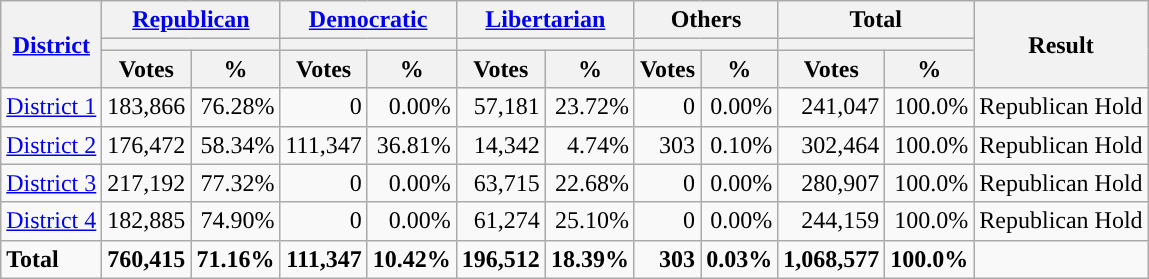<table class="wikitable plainrowheaders sortable" style="font-size:100%; text-align:right;">
<tr>
<th scope=col rowspan=3><a href='#'>District</a></th>
<th scope=col colspan=2><a href='#'>Republican</a></th>
<th scope=col colspan=2><a href='#'>Democratic</a></th>
<th scope=col colspan=2><a href='#'>Libertarian</a></th>
<th scope=col colspan=2>Others</th>
<th scope=col colspan=2>Total</th>
<th scope=col rowspan=3>Result</th>
</tr>
<tr>
<th scope=col colspan=2 style="background:"></th>
<th scope=col colspan=2 style="background:"></th>
<th scope=col colspan=2 style="background:"></th>
<th scope=col colspan=2></th>
<th scope=col colspan=2></th>
</tr>
<tr>
<th scope=col data-sort-type="number">Votes</th>
<th scope=col data-sort-type="number">%</th>
<th scope=col data-sort-type="number">Votes</th>
<th scope=col data-sort-type="number">%</th>
<th scope=col data-sort-type="number">Votes</th>
<th scope=col data-sort-type="number">%</th>
<th scope=col data-sort-type="number">Votes</th>
<th scope=col data-sort-type="number">%</th>
<th scope=col data-sort-type="number">Votes</th>
<th scope=col data-sort-type="number">%</th>
</tr>
<tr>
<td align=left><a href='#'>District 1</a></td>
<td>183,866</td>
<td>76.28%</td>
<td>0</td>
<td>0.00%</td>
<td>57,181</td>
<td>23.72%</td>
<td>0</td>
<td>0.00%</td>
<td>241,047</td>
<td>100.0%</td>
<td align=left>Republican Hold</td>
</tr>
<tr>
<td align=left><a href='#'>District 2</a></td>
<td>176,472</td>
<td>58.34%</td>
<td>111,347</td>
<td>36.81%</td>
<td>14,342</td>
<td>4.74%</td>
<td>303</td>
<td>0.10%</td>
<td>302,464</td>
<td>100.0%</td>
<td align=left>Republican Hold</td>
</tr>
<tr>
<td align=left><a href='#'>District 3</a></td>
<td>217,192</td>
<td>77.32%</td>
<td>0</td>
<td>0.00%</td>
<td>63,715</td>
<td>22.68%</td>
<td>0</td>
<td>0.00%</td>
<td>280,907</td>
<td>100.0%</td>
<td align=left>Republican Hold</td>
</tr>
<tr>
<td align=left><a href='#'>District 4</a></td>
<td>182,885</td>
<td>74.90%</td>
<td>0</td>
<td>0.00%</td>
<td>61,274</td>
<td>25.10%</td>
<td>0</td>
<td>0.00%</td>
<td>244,159</td>
<td>100.0%</td>
<td align=left>Republican Hold</td>
</tr>
<tr class="sortbottom" style="font-weight:bold">
<td align=left>Total</td>
<td>760,415</td>
<td>71.16%</td>
<td>111,347</td>
<td>10.42%</td>
<td>196,512</td>
<td>18.39%</td>
<td>303</td>
<td>0.03%</td>
<td>1,068,577</td>
<td>100.0%</td>
<td></td>
</tr>
</table>
